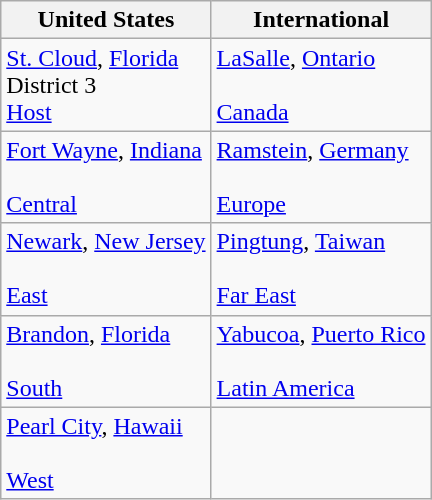<table class="wikitable">
<tr>
<th>United States</th>
<th>International</th>
</tr>
<tr>
<td> <a href='#'>St. Cloud</a>, <a href='#'>Florida</a><br>District 3<br><a href='#'>Host</a></td>
<td> <a href='#'>LaSalle</a>, <a href='#'>Ontario</a><br><br><a href='#'>Canada</a></td>
</tr>
<tr>
<td> <a href='#'>Fort Wayne</a>, <a href='#'>Indiana</a><br> <br><a href='#'>Central</a></td>
<td> <a href='#'>Ramstein</a>, <a href='#'>Germany</a><br> <br><a href='#'>Europe</a></td>
</tr>
<tr>
<td> <a href='#'>Newark</a>, <a href='#'>New Jersey</a><br><br><a href='#'>East</a></td>
<td> <a href='#'>Pingtung</a>, <a href='#'>Taiwan</a><br><br><a href='#'>Far East</a></td>
</tr>
<tr>
<td> <a href='#'>Brandon</a>, <a href='#'>Florida</a><br><br><a href='#'>South</a></td>
<td> <a href='#'>Yabucoa</a>, <a href='#'>Puerto Rico</a><br> <br><a href='#'>Latin America</a></td>
</tr>
<tr>
<td> <a href='#'>Pearl City</a>, <a href='#'>Hawaii</a><br><br><a href='#'>West</a></td>
<td></td>
</tr>
</table>
